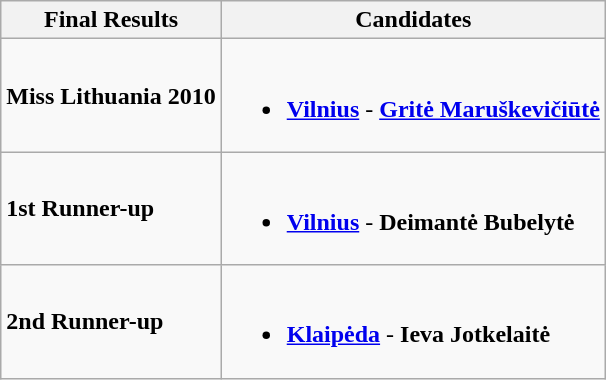<table class="wikitable" border="1">
<tr>
<th>Final Results</th>
<th>Candidates</th>
</tr>
<tr>
<td><strong>Miss Lithuania 2010</strong></td>
<td><br><ul><li><strong><a href='#'>Vilnius</a></strong> - <strong><a href='#'>Gritė Maruškevičiūtė</a></strong></li></ul></td>
</tr>
<tr>
<td><strong>1st Runner-up</strong></td>
<td><br><ul><li><strong><a href='#'>Vilnius</a></strong> - <strong>Deimantė Bubelytė</strong></li></ul></td>
</tr>
<tr>
<td><strong>2nd Runner-up</strong></td>
<td><br><ul><li><strong><a href='#'>Klaipėda</a></strong> - <strong>Ieva Jotkelaitė</strong></li></ul></td>
</tr>
</table>
